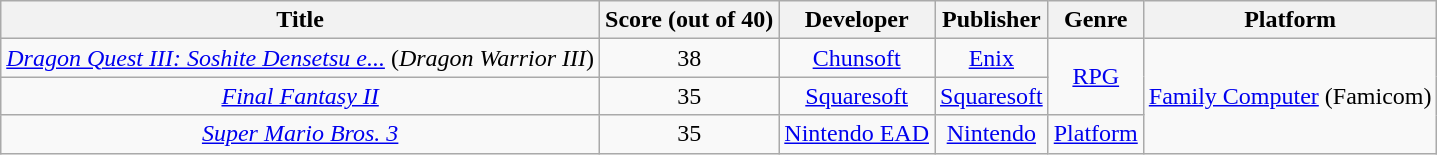<table class="wikitable sortable" style="text-align:center;">
<tr>
<th>Title</th>
<th>Score (out of 40)</th>
<th>Developer</th>
<th>Publisher</th>
<th>Genre</th>
<th>Platform</th>
</tr>
<tr>
<td><em><a href='#'>Dragon Quest III: Soshite Densetsu e...</a></em> (<em>Dragon Warrior III</em>)</td>
<td>38</td>
<td><a href='#'>Chunsoft</a></td>
<td><a href='#'>Enix</a></td>
<td rowspan="2"><a href='#'>RPG</a></td>
<td rowspan="3"><a href='#'>Family Computer</a> (Famicom)</td>
</tr>
<tr>
<td><em><a href='#'>Final Fantasy II</a></em></td>
<td>35</td>
<td><a href='#'>Squaresoft</a></td>
<td><a href='#'>Squaresoft</a></td>
</tr>
<tr>
<td><em><a href='#'>Super Mario Bros. 3</a></em></td>
<td>35</td>
<td><a href='#'>Nintendo EAD</a></td>
<td><a href='#'>Nintendo</a></td>
<td><a href='#'>Platform</a></td>
</tr>
</table>
